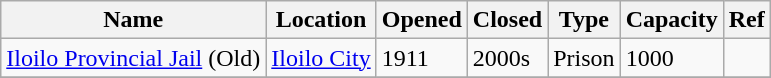<table class="wikitable sortable">
<tr>
<th>Name</th>
<th>Location</th>
<th>Opened</th>
<th>Closed</th>
<th>Type</th>
<th>Capacity</th>
<th>Ref</th>
</tr>
<tr>
<td><a href='#'>Iloilo Provincial Jail</a> (Old)</td>
<td><a href='#'>Iloilo City</a></td>
<td>1911</td>
<td>2000s</td>
<td>Prison</td>
<td>1000</td>
<td></td>
</tr>
<tr>
</tr>
</table>
